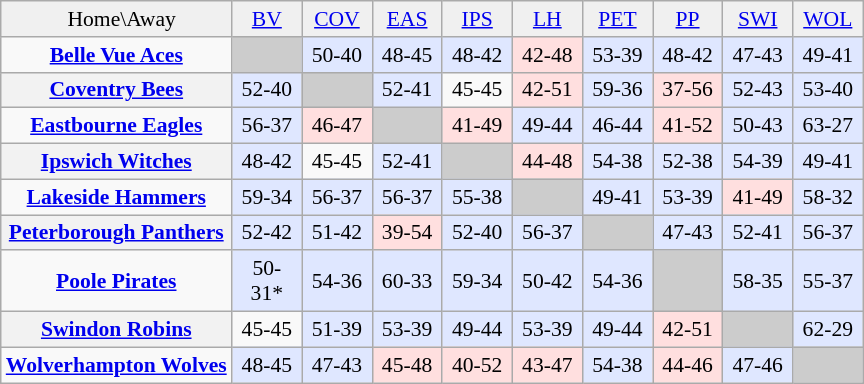<table align="center" cellspacing="0" cellpadding="3" style="background-color: #f9f9f9; font-size: 90%; text-align: center" class="wikitable">
<tr style="background:#F0F0F0;">
<td align="centre">  Home\Away</td>
<td width=40px><a href='#'>BV</a></td>
<td width=40px><a href='#'>COV</a></td>
<td width=40px><a href='#'>EAS</a></td>
<td width=40px><a href='#'>IPS</a></td>
<td width=40px><a href='#'>LH</a></td>
<td width=40px><a href='#'>PET</a></td>
<td width=40px><a href='#'>PP</a></td>
<td width=40px><a href='#'>SWI</a></td>
<td width=40px><a href='#'>WOL</a></td>
</tr>
<tr>
<td><strong><a href='#'>Belle Vue Aces</a></strong></td>
<td style="background:#CCCCCC"></td>
<td style="background:#DFE7FF">50-40</td>
<td style="background:#DFE7FF">48-45</td>
<td style="background:#DFE7FF">48-42</td>
<td style="background:#FFDFDF">42-48</td>
<td style="background:#DFE7FF">53-39</td>
<td style="background:#DFE7FF">48-42</td>
<td style="background:#DFE7FF">47-43</td>
<td style="background:#DFE7FF">49-41</td>
</tr>
<tr>
<th><a href='#'>Coventry Bees</a></th>
<td style="background:#DFE7FF">52-40</td>
<td style="background:#CCCCCC"></td>
<td style="background:#DFE7FF">52-41</td>
<td>45-45</td>
<td style="background:#FFDFDF">42-51</td>
<td style="background:#DFE7FF">59-36</td>
<td style="background:#FFDFDF">37-56</td>
<td style="background:#DFE7FF">52-43</td>
<td style="background:#DFE7FF">53-40</td>
</tr>
<tr>
<td><strong><a href='#'>Eastbourne Eagles</a></strong></td>
<td style="background:#DFE7FF">56-37</td>
<td style="background:#FFDFDF">46-47</td>
<td style="background:#CCCCCC"></td>
<td style="background:#FFDFDF">41-49</td>
<td style="background:#DFE7FF">49-44</td>
<td style="background:#DFE7FF">46-44</td>
<td style="background:#FFDFDF">41-52</td>
<td style="background:#DFE7FF">50-43</td>
<td style="background:#DFE7FF">63-27</td>
</tr>
<tr>
<th><a href='#'>Ipswich Witches</a></th>
<td style="background:#DFE7FF">48-42</td>
<td>45-45</td>
<td style="background:#DFE7FF">52-41</td>
<td style="background:#CCCCCC"></td>
<td style="background:#FFDFDF">44-48</td>
<td style="background:#DFE7FF">54-38</td>
<td style="background:#DFE7FF">52-38</td>
<td style="background:#DFE7FF">54-39</td>
<td style="background:#DFE7FF">49-41</td>
</tr>
<tr>
<td><strong><a href='#'>Lakeside Hammers</a></strong></td>
<td style="background:#DFE7FF">59-34</td>
<td style="background:#DFE7FF">56-37</td>
<td style="background:#DFE7FF">56-37</td>
<td style="background:#DFE7FF">55-38</td>
<td style="background:#CCCCCC"></td>
<td style="background:#DFE7FF">49-41</td>
<td style="background:#DFE7FF">53-39</td>
<td style="background:#FFDFDF">41-49</td>
<td style="background:#DFE7FF">58-32</td>
</tr>
<tr>
<th><a href='#'>Peterborough Panthers</a></th>
<td style="background:#DFE7FF">52-42</td>
<td style="background:#DFE7FF">51-42</td>
<td style="background:#FFDFDF">39-54</td>
<td style="background:#DFE7FF">52-40</td>
<td style="background:#DFE7FF">56-37</td>
<td style="background:#CCCCCC"></td>
<td style="background:#DFE7FF">47-43</td>
<td style="background:#DFE7FF">52-41</td>
<td style="background:#DFE7FF">56-37</td>
</tr>
<tr>
<td><strong><a href='#'>Poole Pirates</a></strong></td>
<td style="background:#DFE7FF">50-31*</td>
<td style="background:#DFE7FF">54-36</td>
<td style="background:#DFE7FF">60-33</td>
<td style="background:#DFE7FF">59-34</td>
<td style="background:#DFE7FF">50-42</td>
<td style="background:#DFE7FF">54-36</td>
<td style="background:#CCCCCC"></td>
<td style="background:#DFE7FF">58-35</td>
<td style="background:#DFE7FF">55-37</td>
</tr>
<tr>
<th><a href='#'>Swindon Robins</a></th>
<td>45-45</td>
<td style="background:#DFE7FF">51-39</td>
<td style="background:#DFE7FF">53-39</td>
<td style="background:#DFE7FF">49-44</td>
<td style="background:#DFE7FF">53-39</td>
<td style="background:#DFE7FF">49-44</td>
<td style="background:#FFDFDF">42-51</td>
<td style="background:#CCCCCC"></td>
<td style="background:#DFE7FF">62-29</td>
</tr>
<tr>
<td><strong><a href='#'>Wolverhampton Wolves</a></strong></td>
<td style="background:#DFE7FF">48-45</td>
<td style="background:#DFE7FF">47-43</td>
<td style="background:#FFDFDF">45-48</td>
<td style="background:#FFDFDF">40-52</td>
<td style="background:#FFDFDF">43-47</td>
<td style="background:#DFE7FF">54-38</td>
<td style="background:#FFDFDF">44-46</td>
<td style="background:#DFE7FF">47-46</td>
<td style="background:#CCCCCC"></td>
</tr>
</table>
